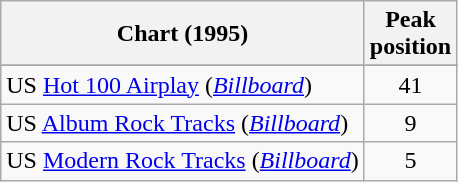<table class="wikitable sortable">
<tr>
<th>Chart (1995)</th>
<th>Peak<br>position</th>
</tr>
<tr>
</tr>
<tr>
</tr>
<tr>
<td>US <a href='#'>Hot 100 Airplay</a> (<em><a href='#'>Billboard</a></em>)</td>
<td style="text-align:center;">41</td>
</tr>
<tr>
<td>US <a href='#'>Album Rock Tracks</a> (<em><a href='#'>Billboard</a></em>)</td>
<td style="text-align:center;">9</td>
</tr>
<tr>
<td>US <a href='#'>Modern Rock Tracks</a> (<em><a href='#'>Billboard</a></em>)</td>
<td style="text-align:center;">5</td>
</tr>
</table>
